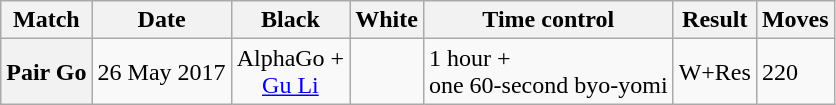<table class="wikitable" style="float:left;">
<tr>
<th scope="col">Match</th>
<th scope="col">Date</th>
<th scope="col">Black</th>
<th scope="col">White</th>
<th scope="col">Time control</th>
<th scope="col">Result</th>
<th scope="col">Moves</th>
</tr>
<tr>
<th>Pair Go</th>
<td>26 May 2017</td>
<td style="text-align:center">AlphaGo +<br> <a href='#'>Gu Li</a></td>
<td></td>
<td>1 hour + <br>one 60-second byo-yomi</td>
<td>W+Res</td>
<td>220</td>
</tr>
</table>
